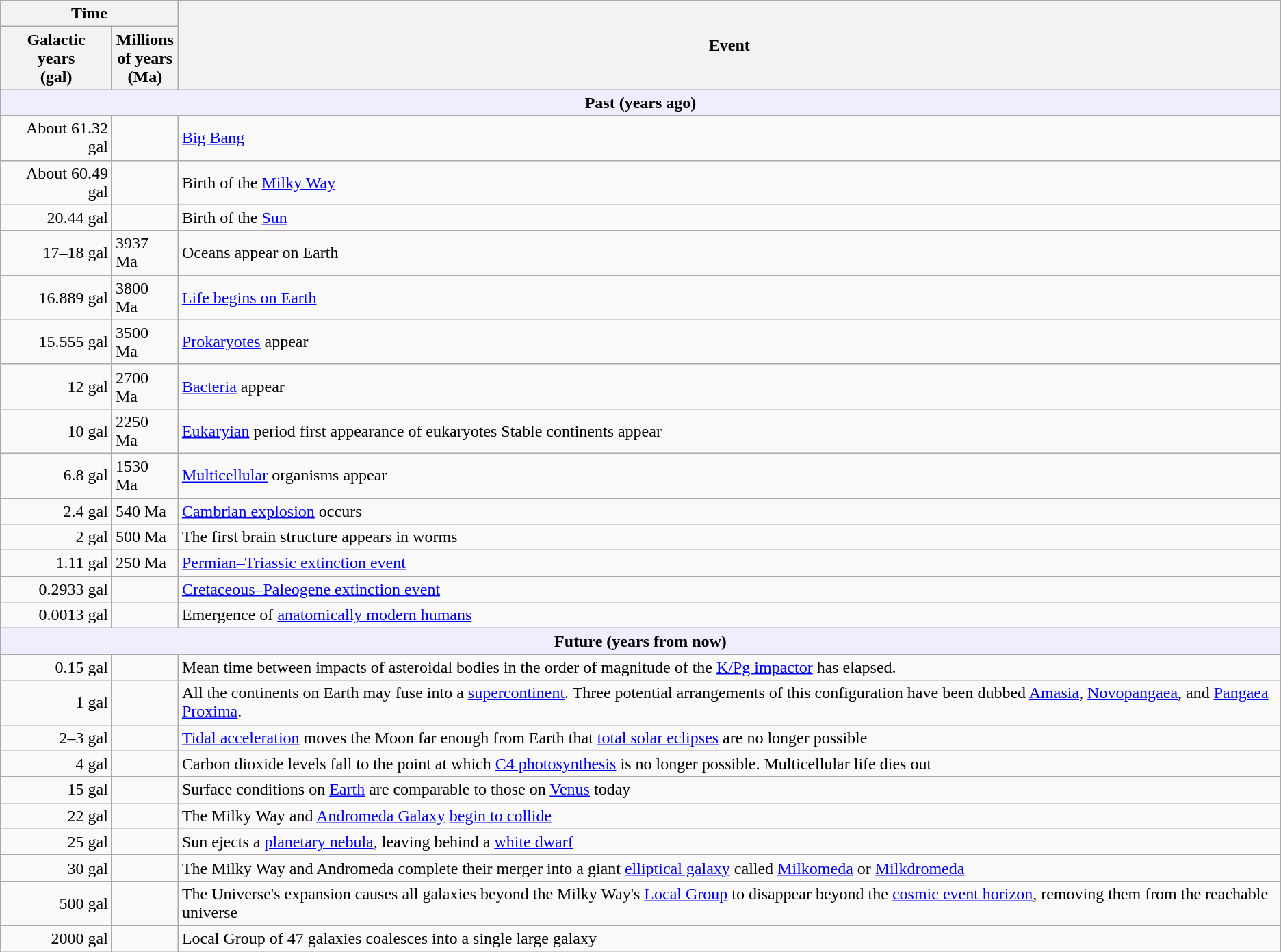<table class="wikitable">
<tr>
<th colspan=2>Time</th>
<th rowspan=2>Event</th>
</tr>
<tr>
<th>Galactic<br>years<br>(gal)</th>
<th>Millions<br>of years<br>(Ma)</th>
</tr>
<tr>
<th colspan="3" style="background:#EEEEFF;">Past (years ago)</th>
</tr>
<tr>
<td align="right">About 61.32 gal</td>
<td></td>
<td><a href='#'>Big Bang</a></td>
</tr>
<tr>
<td align="right">About 60.49 gal</td>
<td></td>
<td>Birth of the <a href='#'>Milky Way</a></td>
</tr>
<tr>
<td align="right">20.44 gal</td>
<td></td>
<td>Birth of the <a href='#'>Sun</a></td>
</tr>
<tr>
<td align="right">17–18 gal</td>
<td>3937 Ma</td>
<td>Oceans appear on Earth</td>
</tr>
<tr>
<td align="right">16.889 gal</td>
<td>3800 Ma</td>
<td><a href='#'>Life begins on Earth</a></td>
</tr>
<tr>
<td align="right">15.555 gal</td>
<td>3500 Ma</td>
<td><a href='#'>Prokaryotes</a> appear</td>
</tr>
<tr>
<td align="right">12 gal</td>
<td>2700 Ma</td>
<td><a href='#'>Bacteria</a> appear</td>
</tr>
<tr>
<td align="right">10 gal</td>
<td>2250 Ma</td>
<td><a href='#'>Eukaryian</a> period first appearance of eukaryotes Stable continents appear</td>
</tr>
<tr>
<td align="right">6.8 gal</td>
<td>1530 Ma</td>
<td><a href='#'>Multicellular</a> organisms appear</td>
</tr>
<tr>
<td align="right">2.4 gal</td>
<td>540 Ma</td>
<td><a href='#'>Cambrian explosion</a> occurs</td>
</tr>
<tr>
<td align="right">2 gal</td>
<td>500 Ma</td>
<td>The first brain structure appears in worms</td>
</tr>
<tr>
<td align="right">1.11 gal</td>
<td>250 Ma</td>
<td><a href='#'>Permian–Triassic extinction event</a></td>
</tr>
<tr>
<td align="right">0.2933 gal</td>
<td></td>
<td><a href='#'>Cretaceous–Paleogene extinction event</a></td>
</tr>
<tr>
<td align="right">0.0013 gal</td>
<td></td>
<td>Emergence of <a href='#'>anatomically modern humans</a></td>
</tr>
<tr>
<th colspan="3" style="background:#EEEEFF;">Future (years from now)</th>
</tr>
<tr>
<td align="right">0.15 gal</td>
<td></td>
<td>Mean time between impacts of asteroidal bodies in the order of magnitude of the <a href='#'>K/Pg impactor</a> has elapsed.</td>
</tr>
<tr>
<td align="right">1 gal</td>
<td></td>
<td>All the continents on Earth may fuse into a <a href='#'>supercontinent</a>. Three potential arrangements of this configuration have been dubbed <a href='#'>Amasia</a>, <a href='#'>Novopangaea</a>, and <a href='#'>Pangaea Proxima</a>.</td>
</tr>
<tr>
<td align="right">2–3 gal</td>
<td></td>
<td><a href='#'>Tidal acceleration</a> moves the Moon far enough from Earth that <a href='#'>total solar eclipses</a> are no longer possible</td>
</tr>
<tr>
<td align="right">4 gal</td>
<td></td>
<td>Carbon dioxide levels fall to the point at which <a href='#'>C4 photosynthesis</a> is no longer possible. Multicellular life dies out</td>
</tr>
<tr>
<td align="right">15 gal</td>
<td></td>
<td>Surface conditions on <a href='#'>Earth</a> are comparable to those on <a href='#'>Venus</a> today</td>
</tr>
<tr>
<td align="right">22 gal</td>
<td></td>
<td>The Milky Way and <a href='#'>Andromeda Galaxy</a> <a href='#'>begin to collide</a></td>
</tr>
<tr>
<td align="right">25 gal</td>
<td></td>
<td>Sun ejects a <a href='#'>planetary nebula</a>, leaving behind a <a href='#'>white dwarf</a></td>
</tr>
<tr>
<td align="right">30 gal</td>
<td></td>
<td>The Milky Way and Andromeda complete their merger into a giant <a href='#'>elliptical galaxy</a> called <a href='#'>Milkomeda</a> or <a href='#'>Milkdromeda</a></td>
</tr>
<tr>
<td align="right">500 gal</td>
<td></td>
<td>The Universe's expansion causes all galaxies beyond the Milky Way's <a href='#'>Local Group</a> to disappear beyond the <a href='#'>cosmic event horizon</a>, removing them from the reachable universe</td>
</tr>
<tr>
<td align="right">2000 gal</td>
<td></td>
<td>Local Group of 47 galaxies coalesces into a single large galaxy</td>
</tr>
</table>
